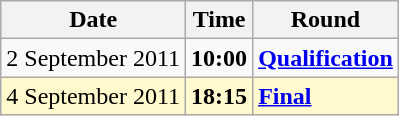<table class="wikitable">
<tr>
<th>Date</th>
<th>Time</th>
<th>Round</th>
</tr>
<tr>
<td>2 September 2011</td>
<td><strong>10:00</strong></td>
<td><strong><a href='#'>Qualification</a></strong></td>
</tr>
<tr style=background:lemonchiffon>
<td>4 September 2011</td>
<td><strong>18:15</strong></td>
<td><strong><a href='#'>Final</a></strong></td>
</tr>
</table>
